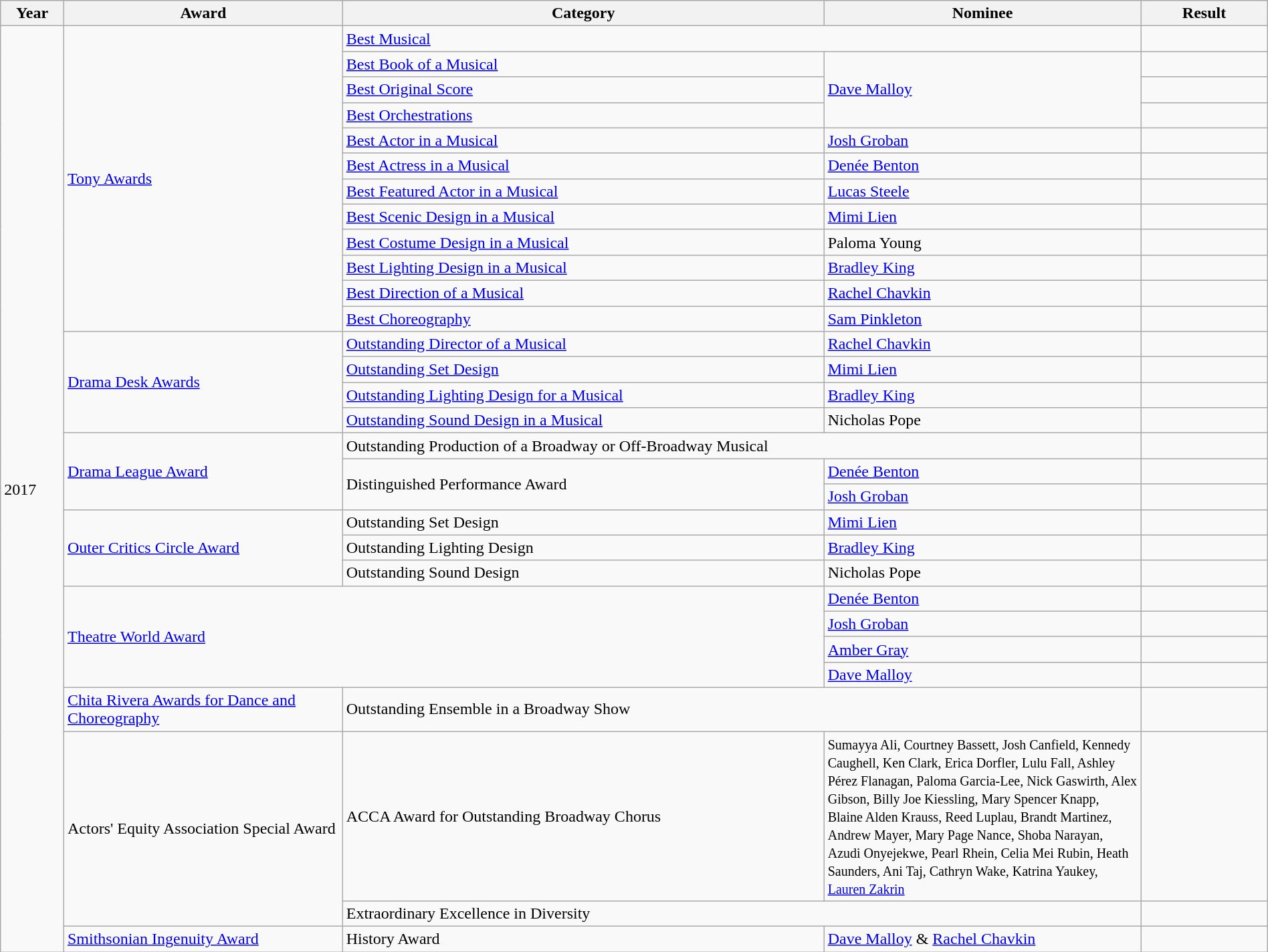<table class="wikitable" style="width:100%;">
<tr>
<th style="width:5%;">Year</th>
<th style="width:22%;">Award</th>
<th style="width:38%;">Category</th>
<th style="width:25%;">Nominee</th>
<th style="width:10%;">Result</th>
</tr>
<tr>
<td rowspan="30">2017</td>
<td rowspan="12"><a href='#'>Tony Awards</a></td>
<td colspan="2"><a href='#'>Best Musical</a></td>
<td></td>
</tr>
<tr>
<td><a href='#'>Best Book of a Musical</a></td>
<td rowspan="3"><a href='#'>Dave Malloy</a></td>
<td></td>
</tr>
<tr>
<td><a href='#'>Best Original Score</a></td>
<td></td>
</tr>
<tr>
<td><a href='#'>Best Orchestrations</a></td>
<td></td>
</tr>
<tr>
<td><a href='#'>Best Actor in a Musical</a></td>
<td><a href='#'>Josh Groban</a></td>
<td></td>
</tr>
<tr>
<td><a href='#'>Best Actress in a Musical</a></td>
<td><a href='#'>Denée Benton</a></td>
<td></td>
</tr>
<tr>
<td><a href='#'>Best Featured Actor in a Musical</a></td>
<td><a href='#'>Lucas Steele</a></td>
<td></td>
</tr>
<tr>
<td><a href='#'>Best Scenic Design in a Musical</a></td>
<td><a href='#'>Mimi Lien</a></td>
<td></td>
</tr>
<tr>
<td><a href='#'>Best Costume Design in a Musical</a></td>
<td>Paloma Young</td>
<td></td>
</tr>
<tr>
<td><a href='#'>Best Lighting Design in a Musical</a></td>
<td><a href='#'>Bradley King</a></td>
<td></td>
</tr>
<tr>
<td><a href='#'>Best Direction of a Musical</a></td>
<td><a href='#'>Rachel Chavkin</a></td>
<td></td>
</tr>
<tr>
<td><a href='#'>Best Choreography</a></td>
<td><a href='#'>Sam Pinkleton</a></td>
<td></td>
</tr>
<tr>
<td rowspan="4"><a href='#'>Drama Desk Awards</a></td>
<td><a href='#'>Outstanding Director of a Musical</a></td>
<td><a href='#'>Rachel Chavkin</a></td>
<td></td>
</tr>
<tr>
<td><a href='#'>Outstanding Set Design</a></td>
<td><a href='#'>Mimi Lien</a></td>
<td></td>
</tr>
<tr>
<td><a href='#'>Outstanding Lighting Design for a Musical</a></td>
<td><a href='#'>Bradley King</a></td>
<td></td>
</tr>
<tr>
<td><a href='#'>Outstanding Sound Design in a Musical</a></td>
<td>Nicholas Pope</td>
<td></td>
</tr>
<tr>
<td rowspan="3"><a href='#'>Drama League Award</a></td>
<td colspan="2">Outstanding Production of a Broadway or Off-Broadway Musical</td>
<td></td>
</tr>
<tr>
<td rowspan="2">Distinguished Performance Award</td>
<td><a href='#'>Denée Benton</a></td>
<td></td>
</tr>
<tr>
<td><a href='#'>Josh Groban</a></td>
<td></td>
</tr>
<tr>
<td rowspan="3"><a href='#'>Outer Critics Circle Award</a></td>
<td>Outstanding Set Design</td>
<td><a href='#'>Mimi Lien</a></td>
<td></td>
</tr>
<tr>
<td>Outstanding Lighting Design</td>
<td><a href='#'>Bradley King</a></td>
<td></td>
</tr>
<tr>
<td>Outstanding Sound Design</td>
<td>Nicholas Pope</td>
<td></td>
</tr>
<tr>
<td colspan="2" rowspan="4"><a href='#'>Theatre World Award</a></td>
<td><a href='#'>Denée Benton</a></td>
<td></td>
</tr>
<tr>
<td><a href='#'>Josh Groban</a></td>
<td></td>
</tr>
<tr>
<td><a href='#'>Amber Gray</a></td>
<td></td>
</tr>
<tr>
<td><a href='#'>Dave Malloy</a></td>
<td></td>
</tr>
<tr>
<td><a href='#'>Chita Rivera Awards for Dance and Choreography</a></td>
<td colspan="2">Outstanding Ensemble in a Broadway Show</td>
<td></td>
</tr>
<tr>
<td rowspan="2">Actors' Equity Association Special Award</td>
<td>ACCA Award for Outstanding Broadway Chorus</td>
<td><small>Sumayya Ali, Courtney Bassett, Josh Canfield, Kennedy Caughell, Ken Clark, Erica Dorfler, Lulu Fall, Ashley Pérez Flanagan, Paloma Garcia-Lee, Nick Gaswirth, Alex Gibson, Billy Joe Kiessling, Mary Spencer Knapp, Blaine Alden Krauss, Reed Luplau, Brandt Martinez, Andrew Mayer, Mary Page Nance, Shoba Narayan, Azudi Onyejekwe, Pearl Rhein, Celia Mei Rubin, Heath Saunders, Ani Taj, Cathryn Wake, Katrina Yaukey, <a href='#'>Lauren Zakrin</a></small></td>
<td></td>
</tr>
<tr>
<td colspan="2">Extraordinary Excellence in Diversity</td>
<td></td>
</tr>
<tr>
<td><a href='#'>Smithsonian Ingenuity Award</a></td>
<td>History Award</td>
<td><a href='#'>Dave Malloy</a> & <a href='#'>Rachel Chavkin</a></td>
<td></td>
</tr>
</table>
